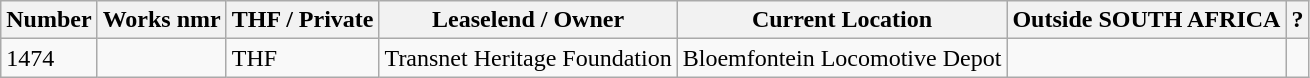<table class="wikitable">
<tr t>
<th>Number</th>
<th>Works nmr</th>
<th>THF / Private</th>
<th>Leaselend / Owner</th>
<th>Current Location</th>
<th>Outside SOUTH AFRICA</th>
<th>?</th>
</tr>
<tr>
<td>1474</td>
<td></td>
<td>THF</td>
<td>Transnet Heritage Foundation</td>
<td>Bloemfontein Locomotive Depot</td>
<td></td>
<td></td>
</tr>
</table>
